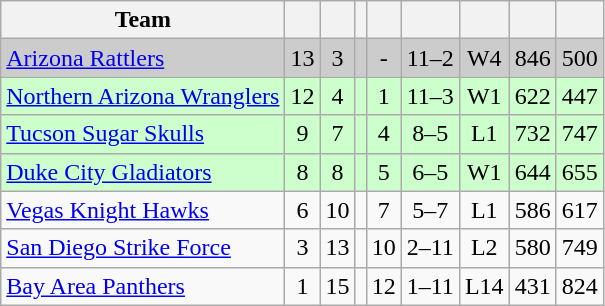<table class="wikitable" style="text-align:center">
<tr>
<th>Team</th>
<th></th>
<th></th>
<th></th>
<th></th>
<th></th>
<th></th>
<th></th>
<th></th>
</tr>
<tr bgcolor=#CCCCCC>
<td style="text-align:left;"><a href='#'>Arizona Rattlers</a></td>
<td>13</td>
<td>3</td>
<td></td>
<td>-</td>
<td>11–2</td>
<td>W4</td>
<td>846</td>
<td>500</td>
</tr>
<tr bgcolor=#CCFFCC>
<td style="text-align:left;"><a href='#'>Northern Arizona Wranglers</a></td>
<td>12</td>
<td>4</td>
<td></td>
<td>1</td>
<td>11–3</td>
<td>W1</td>
<td>622</td>
<td>447</td>
</tr>
<tr bgcolor=#CCFFCC>
<td style="text-align:left;"><a href='#'>Tucson Sugar Skulls</a></td>
<td>9</td>
<td>7</td>
<td></td>
<td>4</td>
<td>8–5</td>
<td>L1</td>
<td>732</td>
<td>747</td>
</tr>
<tr bgcolor=#CCFFCC>
<td style="text-align:left;"><a href='#'>Duke City Gladiators</a></td>
<td>8</td>
<td>8</td>
<td></td>
<td>5</td>
<td>6–5</td>
<td>W1</td>
<td>644</td>
<td>655</td>
</tr>
<tr>
<td style="text-align:left;"><a href='#'>Vegas Knight Hawks</a></td>
<td>6</td>
<td>10</td>
<td></td>
<td>7</td>
<td>5–7</td>
<td>L1</td>
<td>586</td>
<td>617</td>
</tr>
<tr>
<td style="text-align:left;"><a href='#'>San Diego Strike Force</a></td>
<td>3</td>
<td>13</td>
<td></td>
<td>10</td>
<td>2–11</td>
<td>L2</td>
<td>580</td>
<td>749</td>
</tr>
<tr>
<td style="text-align:left;"><a href='#'>Bay Area Panthers</a></td>
<td>1</td>
<td>15</td>
<td></td>
<td>12</td>
<td>1–11</td>
<td>L14</td>
<td>431</td>
<td>824</td>
</tr>
</table>
